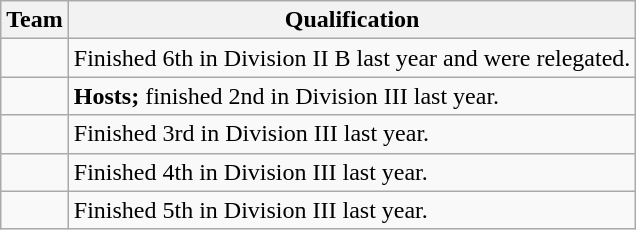<table class="wikitable">
<tr>
<th>Team</th>
<th>Qualification</th>
</tr>
<tr>
<td></td>
<td>Finished 6th in Division II B last year and were relegated.</td>
</tr>
<tr>
<td></td>
<td><strong>Hosts;</strong> finished 2nd in Division III last year.</td>
</tr>
<tr>
<td></td>
<td>Finished 3rd in Division III last year.</td>
</tr>
<tr>
<td></td>
<td>Finished 4th in Division III last year.</td>
</tr>
<tr>
<td></td>
<td>Finished 5th in Division III last year.</td>
</tr>
</table>
